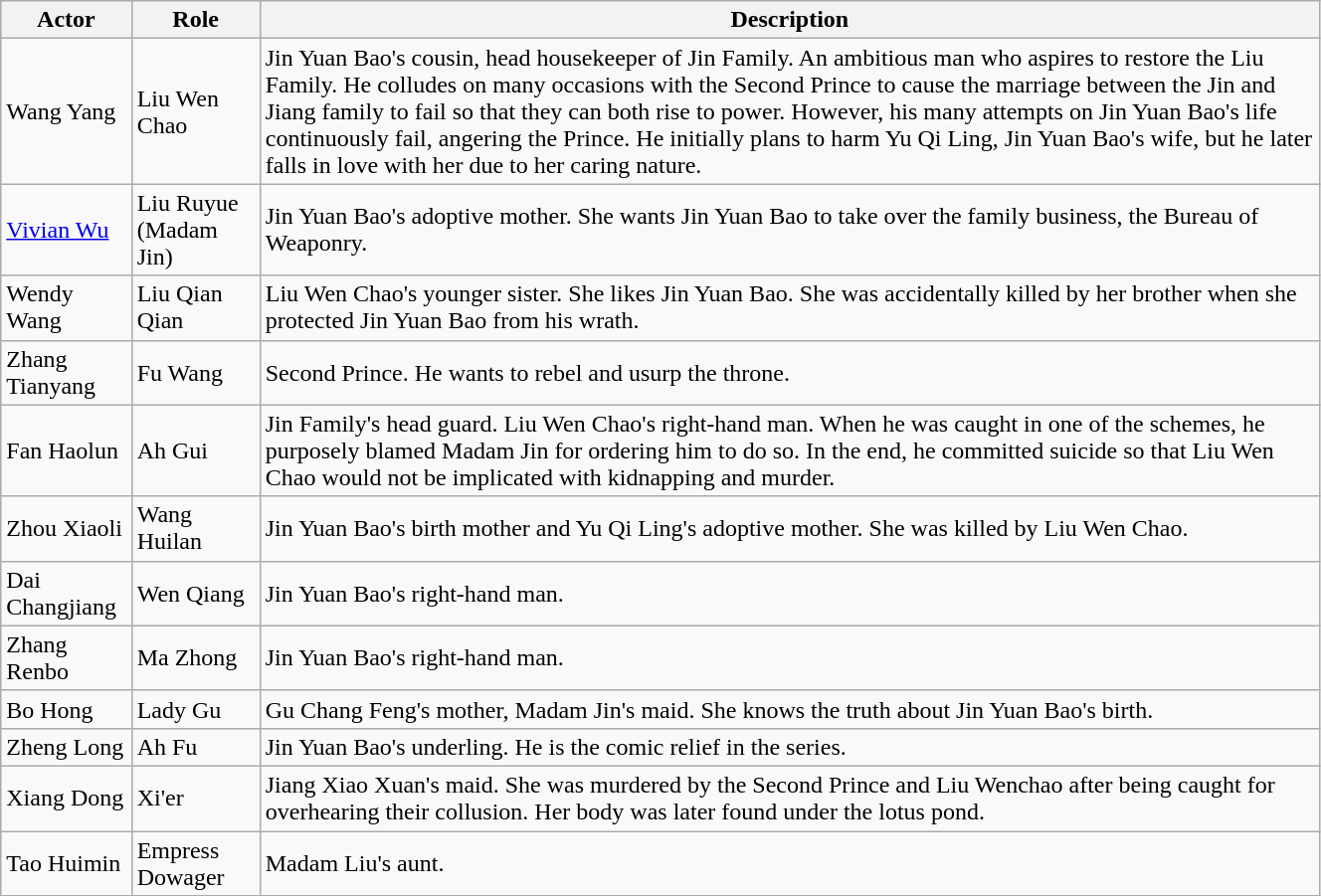<table class="wikitable" width="70%">
<tr>
<th>Actor</th>
<th>Role</th>
<th>Description</th>
</tr>
<tr>
<td>Wang Yang</td>
<td>Liu Wen Chao</td>
<td>Jin Yuan Bao's cousin, head housekeeper of Jin Family. An ambitious man who aspires to restore the Liu Family. He colludes on many occasions with the Second Prince to cause the marriage between the Jin and Jiang family to fail so that they can both rise to power. However, his many attempts on Jin Yuan Bao's life continuously fail, angering the Prince. He initially plans to harm Yu Qi Ling, Jin Yuan Bao's wife, but he later falls in love with her due to her caring nature.</td>
</tr>
<tr>
<td><a href='#'>Vivian Wu</a></td>
<td>Liu Ruyue (Madam Jin)</td>
<td>Jin Yuan Bao's adoptive mother. She wants Jin Yuan Bao to take over the family business, the Bureau of Weaponry.</td>
</tr>
<tr>
<td>Wendy Wang</td>
<td>Liu Qian Qian</td>
<td>Liu Wen Chao's younger sister. She likes Jin Yuan Bao. She was accidentally killed by her brother when she protected Jin Yuan Bao from his wrath.</td>
</tr>
<tr>
<td>Zhang Tianyang</td>
<td>Fu Wang</td>
<td>Second Prince. He wants to rebel and usurp the throne.</td>
</tr>
<tr>
<td>Fan Haolun</td>
<td>Ah Gui</td>
<td>Jin Family's head guard. Liu Wen Chao's right-hand man. When he was caught in one of the schemes, he purposely blamed Madam Jin for ordering him to do so. In the end, he committed suicide so that Liu Wen Chao would not be implicated with kidnapping and murder.</td>
</tr>
<tr>
<td>Zhou Xiaoli</td>
<td>Wang Huilan</td>
<td>Jin Yuan Bao's birth mother and Yu Qi Ling's adoptive mother. She was killed by Liu Wen Chao.</td>
</tr>
<tr>
<td>Dai Changjiang</td>
<td>Wen Qiang</td>
<td>Jin Yuan Bao's right-hand man.</td>
</tr>
<tr>
<td>Zhang Renbo</td>
<td>Ma Zhong</td>
<td>Jin Yuan Bao's right-hand man.</td>
</tr>
<tr>
<td>Bo Hong</td>
<td>Lady Gu</td>
<td>Gu Chang Feng's mother, Madam Jin's maid. She knows the truth about Jin Yuan Bao's birth.</td>
</tr>
<tr>
<td>Zheng Long</td>
<td>Ah Fu</td>
<td>Jin Yuan Bao's underling. He is the comic relief in the series.</td>
</tr>
<tr>
<td>Xiang Dong</td>
<td>Xi'er</td>
<td>Jiang Xiao Xuan's maid. She was murdered by the Second Prince and Liu Wenchao after being caught for overhearing their collusion. Her body was later found under the lotus pond.</td>
</tr>
<tr>
<td>Tao Huimin</td>
<td>Empress Dowager</td>
<td>Madam Liu's aunt.</td>
</tr>
</table>
